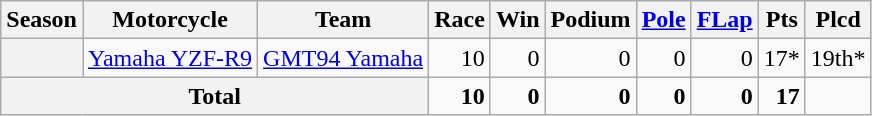<table class="wikitable" style="text-align:right;">
<tr>
<th>Season</th>
<th>Motorcycle</th>
<th>Team</th>
<th>Race</th>
<th>Win</th>
<th>Podium</th>
<th><a href='#'>Pole</a></th>
<th><a href='#'>FLap</a></th>
<th>Pts</th>
<th>Plcd</th>
</tr>
<tr>
<th></th>
<td><a href='#'>Yamaha YZF-R9</a></td>
<td><a href='#'>GMT94 Yamaha</a></td>
<td>10</td>
<td>0</td>
<td>0</td>
<td>0</td>
<td>0</td>
<td>17*</td>
<td>19th*</td>
</tr>
<tr>
<th colspan="3">Total</th>
<td><strong>10</strong></td>
<td><strong>0</strong></td>
<td><strong>0</strong></td>
<td><strong>0</strong></td>
<td><strong>0</strong></td>
<td><strong>17</strong></td>
<td></td>
</tr>
</table>
